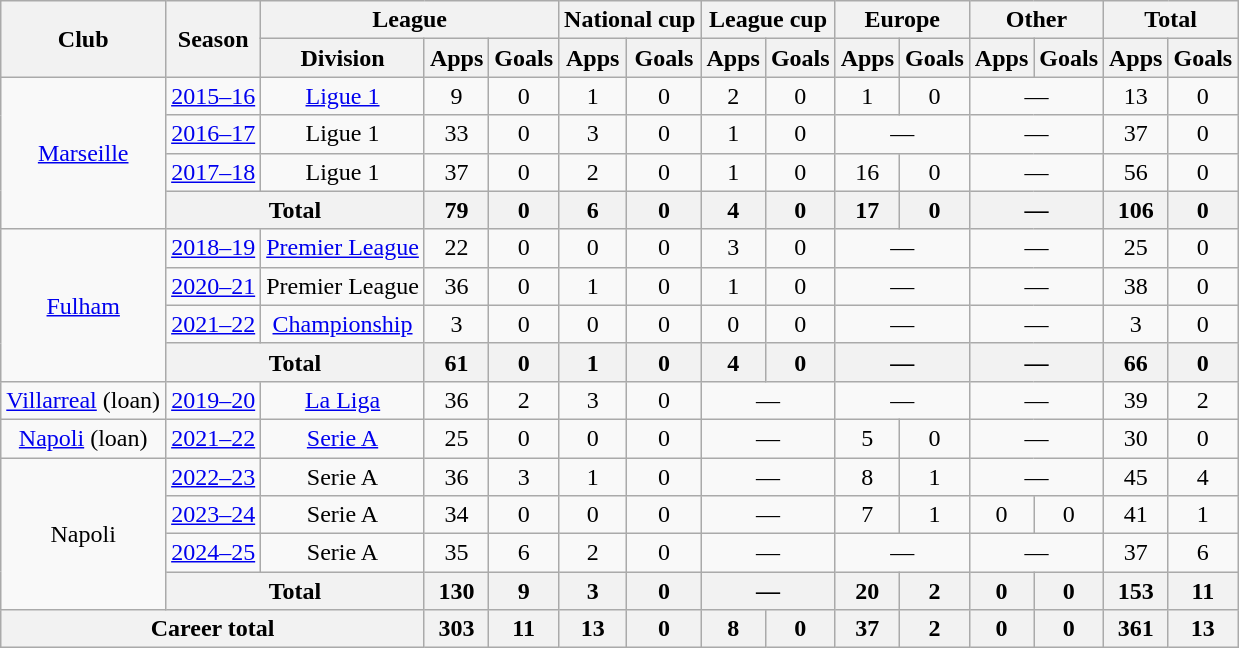<table class="wikitable" style="text-align:center">
<tr>
<th rowspan="2">Club</th>
<th rowspan="2">Season</th>
<th colspan="3">League</th>
<th colspan="2">National cup</th>
<th colspan="2">League cup</th>
<th colspan="2">Europe</th>
<th colspan="2">Other</th>
<th colspan="2">Total</th>
</tr>
<tr>
<th>Division</th>
<th>Apps</th>
<th>Goals</th>
<th>Apps</th>
<th>Goals</th>
<th>Apps</th>
<th>Goals</th>
<th>Apps</th>
<th>Goals</th>
<th>Apps</th>
<th>Goals</th>
<th>Apps</th>
<th>Goals</th>
</tr>
<tr>
<td rowspan="4"><a href='#'>Marseille</a></td>
<td><a href='#'>2015–16</a></td>
<td><a href='#'>Ligue 1</a></td>
<td>9</td>
<td>0</td>
<td>1</td>
<td>0</td>
<td>2</td>
<td>0</td>
<td>1</td>
<td>0</td>
<td colspan="2">—</td>
<td>13</td>
<td>0</td>
</tr>
<tr>
<td><a href='#'>2016–17</a></td>
<td>Ligue 1</td>
<td>33</td>
<td>0</td>
<td>3</td>
<td>0</td>
<td>1</td>
<td>0</td>
<td colspan="2">—</td>
<td colspan="2">—</td>
<td>37</td>
<td>0</td>
</tr>
<tr>
<td><a href='#'>2017–18</a></td>
<td>Ligue 1</td>
<td>37</td>
<td>0</td>
<td>2</td>
<td>0</td>
<td>1</td>
<td>0</td>
<td>16</td>
<td>0</td>
<td colspan="2">—</td>
<td>56</td>
<td>0</td>
</tr>
<tr>
<th colspan="2">Total</th>
<th>79</th>
<th>0</th>
<th>6</th>
<th>0</th>
<th>4</th>
<th>0</th>
<th>17</th>
<th>0</th>
<th colspan="2">—</th>
<th>106</th>
<th>0</th>
</tr>
<tr>
<td rowspan="4"><a href='#'>Fulham</a></td>
<td><a href='#'>2018–19</a></td>
<td><a href='#'>Premier League</a></td>
<td>22</td>
<td>0</td>
<td>0</td>
<td>0</td>
<td>3</td>
<td>0</td>
<td colspan="2">—</td>
<td colspan="2">—</td>
<td>25</td>
<td>0</td>
</tr>
<tr>
<td><a href='#'>2020–21</a></td>
<td>Premier League</td>
<td>36</td>
<td>0</td>
<td>1</td>
<td>0</td>
<td>1</td>
<td>0</td>
<td colspan="2">—</td>
<td colspan="2">—</td>
<td>38</td>
<td>0</td>
</tr>
<tr>
<td><a href='#'>2021–22</a></td>
<td><a href='#'>Championship</a></td>
<td>3</td>
<td>0</td>
<td>0</td>
<td>0</td>
<td>0</td>
<td>0</td>
<td colspan="2">—</td>
<td colspan="2">—</td>
<td>3</td>
<td>0</td>
</tr>
<tr>
<th colspan="2">Total</th>
<th>61</th>
<th>0</th>
<th>1</th>
<th>0</th>
<th>4</th>
<th>0</th>
<th colspan="2">—</th>
<th colspan="2">—</th>
<th>66</th>
<th>0</th>
</tr>
<tr>
<td><a href='#'>Villarreal</a> (loan)</td>
<td><a href='#'>2019–20</a></td>
<td><a href='#'>La Liga</a></td>
<td>36</td>
<td>2</td>
<td>3</td>
<td>0</td>
<td colspan="2">—</td>
<td colspan="2">—</td>
<td colspan="2">—</td>
<td>39</td>
<td>2</td>
</tr>
<tr>
<td><a href='#'>Napoli</a> (loan)</td>
<td><a href='#'>2021–22</a></td>
<td><a href='#'>Serie A</a></td>
<td>25</td>
<td>0</td>
<td>0</td>
<td>0</td>
<td colspan="2">—</td>
<td>5</td>
<td>0</td>
<td colspan="2">—</td>
<td>30</td>
<td>0</td>
</tr>
<tr>
<td rowspan="4">Napoli</td>
<td><a href='#'>2022–23</a></td>
<td>Serie A</td>
<td>36</td>
<td>3</td>
<td>1</td>
<td>0</td>
<td colspan="2">—</td>
<td>8</td>
<td>1</td>
<td colspan="2">—</td>
<td>45</td>
<td>4</td>
</tr>
<tr>
<td><a href='#'>2023–24</a></td>
<td>Serie A</td>
<td>34</td>
<td>0</td>
<td>0</td>
<td>0</td>
<td colspan="2">—</td>
<td>7</td>
<td>1</td>
<td>0</td>
<td>0</td>
<td>41</td>
<td>1</td>
</tr>
<tr>
<td><a href='#'>2024–25</a></td>
<td>Serie A</td>
<td>35</td>
<td>6</td>
<td>2</td>
<td>0</td>
<td colspan="2">—</td>
<td colspan="2">—</td>
<td colspan="2">—</td>
<td>37</td>
<td>6</td>
</tr>
<tr>
<th colspan="2">Total</th>
<th>130</th>
<th>9</th>
<th>3</th>
<th>0</th>
<th colspan="2">—</th>
<th>20</th>
<th>2</th>
<th>0</th>
<th>0</th>
<th>153</th>
<th>11</th>
</tr>
<tr>
<th colspan="3">Career total</th>
<th>303</th>
<th>11</th>
<th>13</th>
<th>0</th>
<th>8</th>
<th>0</th>
<th>37</th>
<th>2</th>
<th>0</th>
<th>0</th>
<th>361</th>
<th>13</th>
</tr>
</table>
